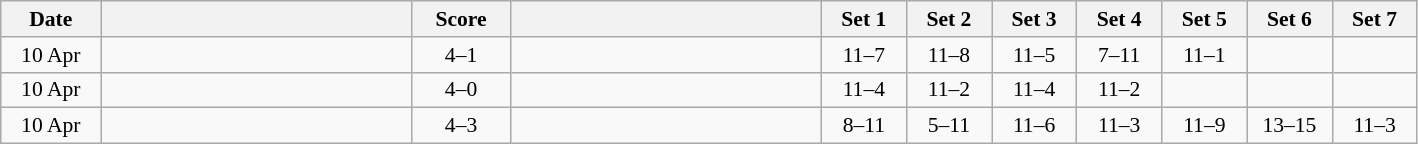<table class="wikitable" style="text-align: center; font-size:90% ">
<tr>
<th width="60">Date</th>
<th align="right" width="200"></th>
<th width="60">Score</th>
<th align="left" width="200"></th>
<th width="50">Set 1</th>
<th width="50">Set 2</th>
<th width="50">Set 3</th>
<th width="50">Set 4</th>
<th width="50">Set 5</th>
<th width="50">Set 6</th>
<th width="50">Set 7</th>
</tr>
<tr>
<td>10 Apr</td>
<td align=left><strong></strong></td>
<td align=center>4–1</td>
<td align=left></td>
<td>11–7</td>
<td>11–8</td>
<td>11–5</td>
<td>7–11</td>
<td>11–1</td>
<td></td>
<td></td>
</tr>
<tr>
<td>10 Apr</td>
<td align=left><strong></strong></td>
<td align=center>4–0</td>
<td align=left></td>
<td>11–4</td>
<td>11–2</td>
<td>11–4</td>
<td>11–2</td>
<td></td>
<td></td>
<td></td>
</tr>
<tr>
<td>10 Apr</td>
<td align=left><strong></strong></td>
<td align=center>4–3</td>
<td align=left></td>
<td>8–11</td>
<td>5–11</td>
<td>11–6</td>
<td>11–3</td>
<td>11–9</td>
<td>13–15</td>
<td>11–3</td>
</tr>
</table>
